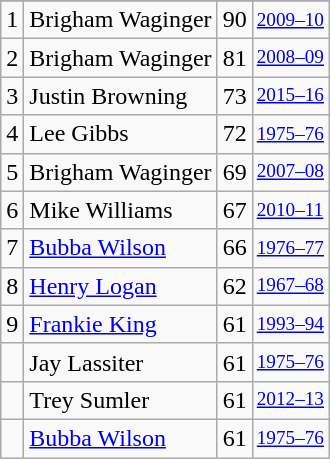<table class="wikitable">
<tr>
</tr>
<tr>
<td>1</td>
<td>Brigham Waginger</td>
<td>90</td>
<td style="font-size:80%;"><a href='#'>2009–10</a></td>
</tr>
<tr>
<td>2</td>
<td>Brigham Waginger</td>
<td>81</td>
<td style="font-size:80%;"><a href='#'>2008–09</a></td>
</tr>
<tr>
<td>3</td>
<td>Justin Browning</td>
<td>73</td>
<td style="font-size:80%;"><a href='#'>2015–16</a></td>
</tr>
<tr>
<td>4</td>
<td>Lee Gibbs</td>
<td>72</td>
<td style="font-size:80%;"><a href='#'>1975–76</a></td>
</tr>
<tr>
<td>5</td>
<td>Brigham Waginger</td>
<td>69</td>
<td style="font-size:80%;"><a href='#'>2007–08</a></td>
</tr>
<tr>
<td>6</td>
<td>Mike Williams</td>
<td>67</td>
<td style="font-size:80%;"><a href='#'>2010–11</a></td>
</tr>
<tr>
<td>7</td>
<td><a href='#'>Bubba Wilson</a></td>
<td>66</td>
<td style="font-size:80%;"><a href='#'>1976–77</a></td>
</tr>
<tr>
<td>8</td>
<td><a href='#'>Henry Logan</a></td>
<td>62</td>
<td style="font-size:80%;"><a href='#'>1967–68</a></td>
</tr>
<tr>
<td>9</td>
<td><a href='#'>Frankie King</a></td>
<td>61</td>
<td style="font-size:80%;"><a href='#'>1993–94</a></td>
</tr>
<tr>
<td></td>
<td>Jay Lassiter</td>
<td>61</td>
<td style="font-size:80%;"><a href='#'>1975–76</a></td>
</tr>
<tr>
<td></td>
<td>Trey Sumler</td>
<td>61</td>
<td style="font-size:80%;"><a href='#'>2012–13</a></td>
</tr>
<tr>
<td></td>
<td><a href='#'>Bubba Wilson</a></td>
<td>61</td>
<td style="font-size:80%;"><a href='#'>1975–76</a></td>
</tr>
</table>
